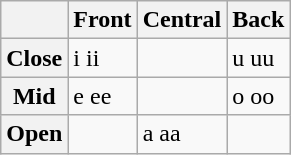<table class="wikitable">
<tr>
<th></th>
<th>Front</th>
<th>Central</th>
<th>Back</th>
</tr>
<tr>
<th>Close</th>
<td>i ii</td>
<td></td>
<td>u uu</td>
</tr>
<tr>
<th>Mid</th>
<td>e ee</td>
<td></td>
<td>o oo</td>
</tr>
<tr>
<th>Open</th>
<td></td>
<td>a aa</td>
<td></td>
</tr>
</table>
